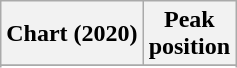<table class="wikitable sortable plainrowheaders">
<tr>
<th scope="col">Chart (2020)</th>
<th scope="col">Peak<br>position</th>
</tr>
<tr>
</tr>
<tr>
</tr>
</table>
